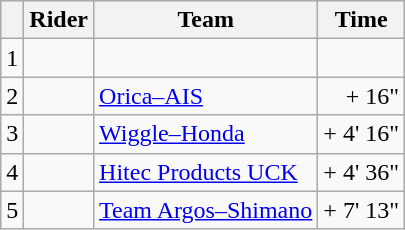<table class="wikitable">
<tr>
<th></th>
<th>Rider</th>
<th>Team</th>
<th>Time</th>
</tr>
<tr>
<td>1</td>
<td> </td>
<td></td>
<td align="right"></td>
</tr>
<tr>
<td>2</td>
<td></td>
<td><a href='#'>Orica–AIS</a></td>
<td align="right">+ 16"</td>
</tr>
<tr>
<td>3</td>
<td></td>
<td><a href='#'>Wiggle–Honda</a></td>
<td align="right">+ 4' 16"</td>
</tr>
<tr>
<td>4</td>
<td></td>
<td><a href='#'>Hitec Products UCK</a></td>
<td align="right">+ 4' 36"</td>
</tr>
<tr>
<td>5</td>
<td></td>
<td><a href='#'>Team Argos–Shimano</a></td>
<td align="right">+ 7' 13"</td>
</tr>
</table>
